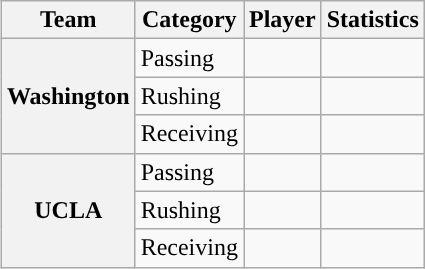<table class="wikitable" style="float:right">
<tr>
<th>Team</th>
<th>Category</th>
<th>Player</th>
<th>Statistics</th>
</tr>
<tr>
<th rowspan=3>Washington</th>
<td>Passing</td>
<td></td>
<td></td>
</tr>
<tr>
<td>Rushing</td>
<td></td>
<td></td>
</tr>
<tr>
<td>Receiving</td>
<td></td>
<td></td>
</tr>
<tr>
<th rowspan=3>UCLA</th>
<td>Passing</td>
<td></td>
<td></td>
</tr>
<tr>
<td>Rushing</td>
<td></td>
<td></td>
</tr>
<tr>
<td>Receiving</td>
<td></td>
<td></td>
</tr>
</table>
